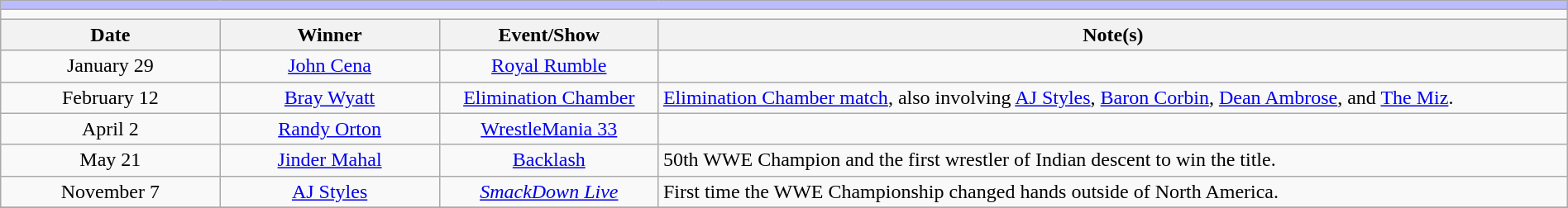<table class="wikitable" style="text-align:center; width:100%;">
<tr style="background:#BBF;">
<td colspan="5"></td>
</tr>
<tr>
<td colspan="5"><strong></strong></td>
</tr>
<tr>
<th width=14%>Date</th>
<th width=14%>Winner</th>
<th width=14%>Event/Show</th>
<th width=58%>Note(s)</th>
</tr>
<tr>
<td>January 29</td>
<td><a href='#'>John Cena</a></td>
<td><a href='#'>Royal Rumble</a></td>
<td align=left></td>
</tr>
<tr>
<td>February 12</td>
<td><a href='#'>Bray Wyatt</a></td>
<td><a href='#'>Elimination Chamber</a></td>
<td align=left><a href='#'>Elimination Chamber match</a>, also involving <a href='#'>AJ Styles</a>, <a href='#'>Baron Corbin</a>, <a href='#'>Dean Ambrose</a>, and <a href='#'>The Miz</a>.</td>
</tr>
<tr>
<td>April 2</td>
<td><a href='#'>Randy Orton</a></td>
<td><a href='#'>WrestleMania 33</a></td>
<td align=left></td>
</tr>
<tr>
<td>May 21</td>
<td><a href='#'>Jinder Mahal</a></td>
<td><a href='#'>Backlash</a></td>
<td align=left>50th WWE Champion and the first wrestler of Indian descent to win the title.</td>
</tr>
<tr>
<td>November 7</td>
<td><a href='#'>AJ Styles</a></td>
<td><em><a href='#'>SmackDown Live</a></em></td>
<td align=left>First time the WWE Championship changed hands outside of North America.</td>
</tr>
<tr>
</tr>
</table>
